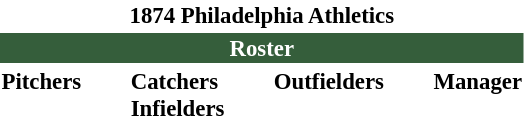<table class="toccolours" style="font-size: 95%;">
<tr>
<th colspan="10" style="background-color: white; text-align: center;">1874 Philadelphia Athletics</th>
</tr>
<tr>
<td colspan="10" style="background-color: #355E3B; color: white; text-align: center;"><strong>Roster</strong></td>
</tr>
<tr>
<td valign="top"><strong>Pitchers</strong><br></td>
<td width="25px"></td>
<td valign="top"><strong>Catchers</strong><br>

<strong>Infielders</strong>




</td>
<td width="25px"></td>
<td valign="top"><strong>Outfielders</strong><br>



</td>
<td width="25px"></td>
<td valign="top"><strong>Manager</strong><br></td>
</tr>
<tr>
</tr>
</table>
